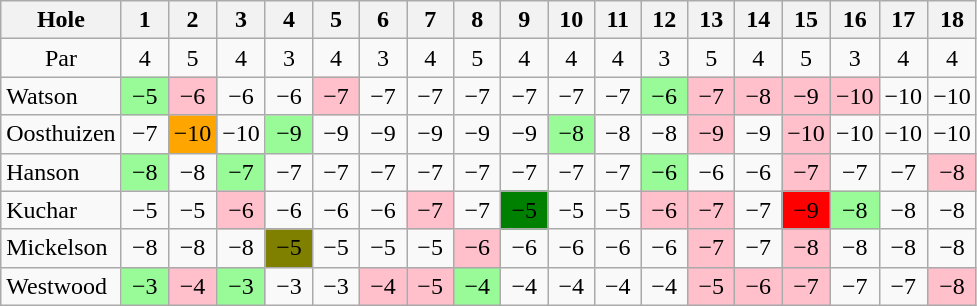<table class="wikitable" style="text-align:center">
<tr>
<th>Hole</th>
<th>  1  </th>
<th>  2  </th>
<th>  3  </th>
<th>  4  </th>
<th>  5  </th>
<th>  6  </th>
<th>  7  </th>
<th>  8  </th>
<th>  9  </th>
<th> 10 </th>
<th> 11 </th>
<th> 12 </th>
<th> 13 </th>
<th> 14 </th>
<th>15</th>
<th>16</th>
<th>17</th>
<th>18</th>
</tr>
<tr>
<td>Par</td>
<td>4</td>
<td>5</td>
<td>4</td>
<td>3</td>
<td>4</td>
<td>3</td>
<td>4</td>
<td>5</td>
<td>4</td>
<td>4</td>
<td>4</td>
<td>3</td>
<td>5</td>
<td>4</td>
<td>5</td>
<td>3</td>
<td>4</td>
<td>4</td>
</tr>
<tr>
<td align=left> Watson</td>
<td style="background: PaleGreen;">−5</td>
<td style="background: Pink;">−6</td>
<td>−6</td>
<td>−6</td>
<td style="background: Pink;">−7</td>
<td>−7</td>
<td>−7</td>
<td>−7</td>
<td>−7</td>
<td>−7</td>
<td>−7</td>
<td style="background: PaleGreen;">−6</td>
<td style="background: Pink;">−7</td>
<td style="background: Pink;">−8</td>
<td style="background: Pink;">−9</td>
<td style="background: Pink;">−10</td>
<td>−10</td>
<td>−10</td>
</tr>
<tr>
<td align=left> Oosthuizen</td>
<td>−7</td>
<td style="background: Orange;">−10</td>
<td>−10</td>
<td style="background: PaleGreen;">−9</td>
<td>−9</td>
<td>−9</td>
<td>−9</td>
<td>−9</td>
<td>−9</td>
<td style="background: PaleGreen;">−8</td>
<td>−8</td>
<td>−8</td>
<td style="background: Pink;">−9</td>
<td>−9</td>
<td style="background: Pink;">−10</td>
<td>−10</td>
<td>−10</td>
<td>−10</td>
</tr>
<tr>
<td align=left> Hanson</td>
<td style="background: PaleGreen;">−8</td>
<td>−8</td>
<td style="background: PaleGreen;">−7</td>
<td>−7</td>
<td>−7</td>
<td>−7</td>
<td>−7</td>
<td>−7</td>
<td>−7</td>
<td>−7</td>
<td>−7</td>
<td style="background: PaleGreen;">−6</td>
<td>−6</td>
<td>−6</td>
<td style="background: Pink;">−7</td>
<td>−7</td>
<td>−7</td>
<td style="background: Pink;">−8</td>
</tr>
<tr>
<td align=left> Kuchar</td>
<td>−5</td>
<td>−5</td>
<td style="background: Pink;">−6</td>
<td>−6</td>
<td>−6</td>
<td>−6</td>
<td style="background: Pink;">−7</td>
<td>−7</td>
<td style="background: Green;">−5</td>
<td>−5</td>
<td>−5</td>
<td style="background: Pink;">−6</td>
<td style="background: Pink;">−7</td>
<td>−7</td>
<td style="background: Red;">−9</td>
<td style="background: PaleGreen;">−8</td>
<td>−8</td>
<td>−8</td>
</tr>
<tr>
<td align=left> Mickelson</td>
<td>−8</td>
<td>−8</td>
<td>−8</td>
<td style="background: Olive;">−5</td>
<td>−5</td>
<td>−5</td>
<td>−5</td>
<td style="background: Pink;">−6</td>
<td>−6</td>
<td>−6</td>
<td>−6</td>
<td>−6</td>
<td style="background: Pink;">−7</td>
<td>−7</td>
<td style="background: Pink;">−8</td>
<td>−8</td>
<td>−8</td>
<td>−8</td>
</tr>
<tr>
<td align=left> Westwood</td>
<td style="background: PaleGreen;">−3</td>
<td style="background: Pink;">−4</td>
<td style="background: PaleGreen;">−3</td>
<td>−3</td>
<td>−3</td>
<td style="background: Pink;">−4</td>
<td style="background: Pink;">−5</td>
<td style="background: PaleGreen;">−4</td>
<td>−4</td>
<td>−4</td>
<td>−4</td>
<td>−4</td>
<td style="background: Pink;">−5</td>
<td style="background: Pink;">−6</td>
<td style="background: Pink;">−7</td>
<td>−7</td>
<td>−7</td>
<td style="background: Pink;">−8</td>
</tr>
</table>
